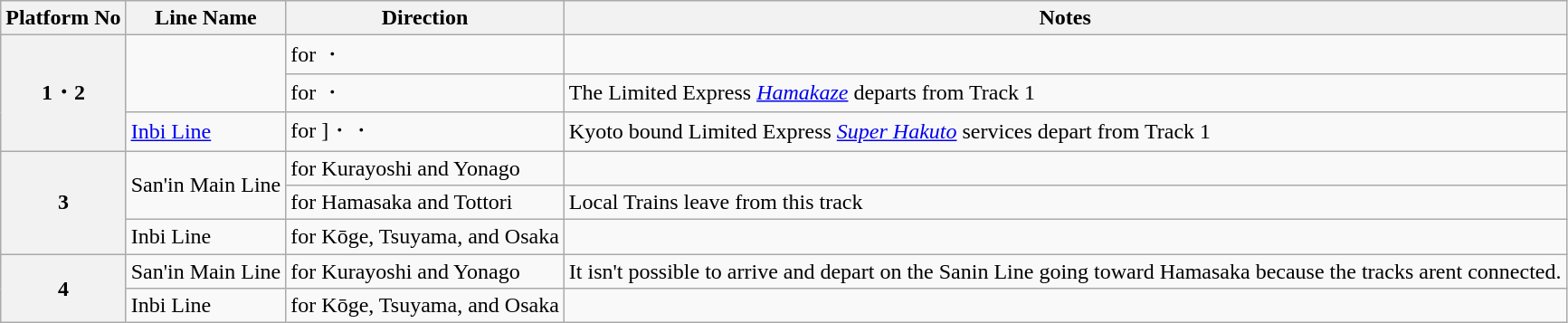<table class="wikitable">
<tr>
<th nowrap="nowrap">Platform No </th>
<th>Line Name</th>
<th>Direction</th>
<th>Notes</th>
</tr>
<tr>
<th rowspan=3>1・2</th>
<td rowspan=2 style="white-space:nowrap"> </td>
<td>for ・</td>
<td> </td>
</tr>
<tr>
<td>for ・</td>
<td>The Limited Express <em><a href='#'>Hamakaze</a></em> departs from Track 1</td>
</tr>
<tr>
<td> <a href='#'>Inbi Line</a></td>
<td>for ]・・</td>
<td>Kyoto bound Limited Express <em><a href='#'>Super Hakuto</a></em> services depart from Track 1</td>
</tr>
<tr>
<th rowspan=3>3</th>
<td rowspan=2> San'in Main Line</td>
<td>for Kurayoshi and Yonago</td>
<td> </td>
</tr>
<tr>
<td>for Hamasaka and Tottori</td>
<td>Local Trains leave from this track</td>
</tr>
<tr>
<td> Inbi Line</td>
<td>for Kōge, Tsuyama, and Osaka</td>
<td> </td>
</tr>
<tr>
<th rowspan=2>4</th>
<td> San'in Main Line</td>
<td>for Kurayoshi and Yonago</td>
<td>It isn't possible to arrive and depart on the Sanin Line going toward Hamasaka because the tracks arent connected.</td>
</tr>
<tr>
<td> Inbi Line</td>
<td>for Kōge, Tsuyama, and Osaka</td>
<td> </td>
</tr>
</table>
